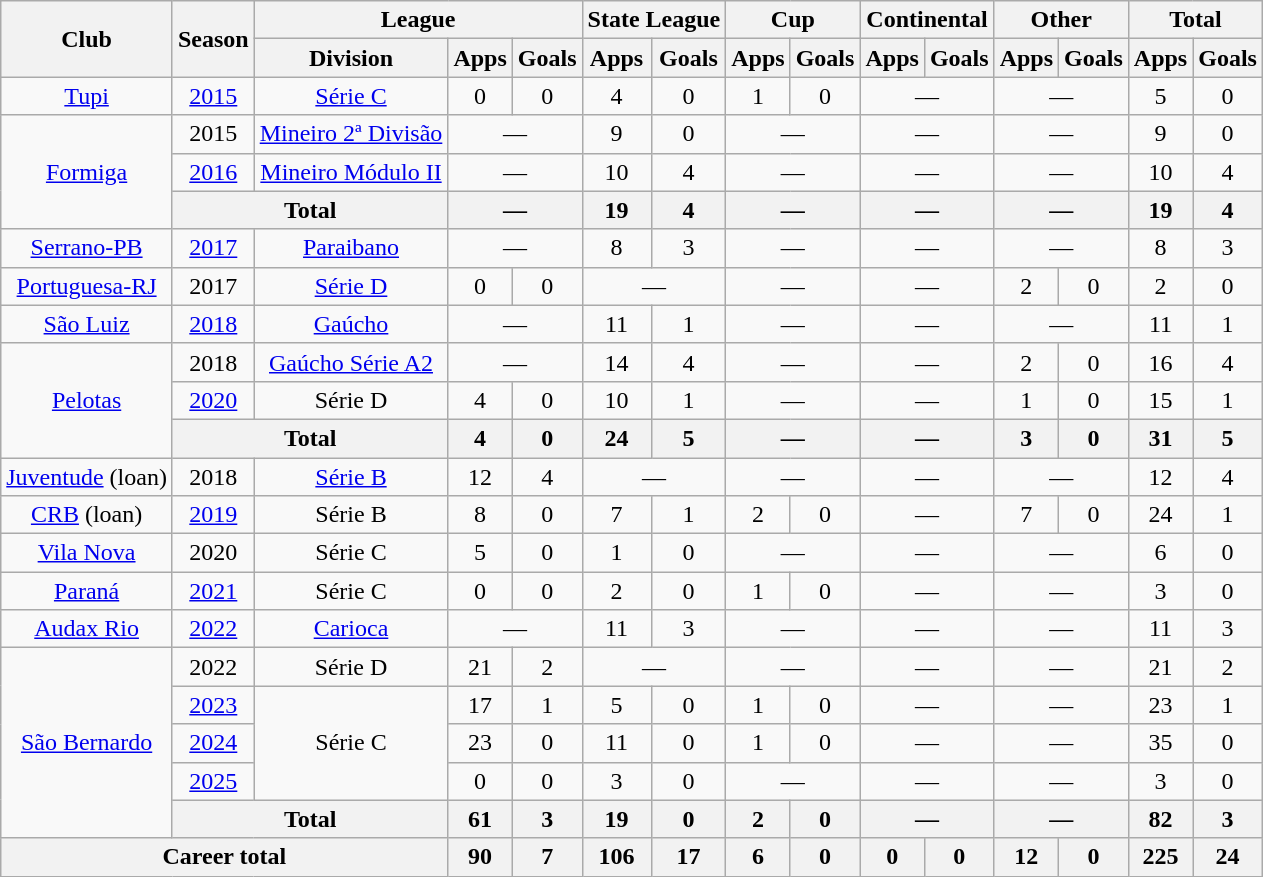<table class="wikitable" style="text-align: center;">
<tr>
<th rowspan="2">Club</th>
<th rowspan="2">Season</th>
<th colspan="3">League</th>
<th colspan="2">State League</th>
<th colspan="2">Cup</th>
<th colspan="2">Continental</th>
<th colspan="2">Other</th>
<th colspan="2">Total</th>
</tr>
<tr>
<th>Division</th>
<th>Apps</th>
<th>Goals</th>
<th>Apps</th>
<th>Goals</th>
<th>Apps</th>
<th>Goals</th>
<th>Apps</th>
<th>Goals</th>
<th>Apps</th>
<th>Goals</th>
<th>Apps</th>
<th>Goals</th>
</tr>
<tr>
<td valign="center"><a href='#'>Tupi</a></td>
<td><a href='#'>2015</a></td>
<td><a href='#'>Série C</a></td>
<td>0</td>
<td>0</td>
<td>4</td>
<td>0</td>
<td>1</td>
<td>0</td>
<td colspan="2">—</td>
<td colspan="2">—</td>
<td>5</td>
<td>0</td>
</tr>
<tr>
<td rowspan="3" valign="center"><a href='#'>Formiga</a></td>
<td>2015</td>
<td><a href='#'>Mineiro 2ª Divisão</a></td>
<td colspan="2">—</td>
<td>9</td>
<td>0</td>
<td colspan="2">—</td>
<td colspan="2">—</td>
<td colspan="2">—</td>
<td>9</td>
<td>0</td>
</tr>
<tr>
<td><a href='#'>2016</a></td>
<td><a href='#'>Mineiro Módulo II</a></td>
<td colspan="2">—</td>
<td>10</td>
<td>4</td>
<td colspan="2">—</td>
<td colspan="2">—</td>
<td colspan="2">—</td>
<td>10</td>
<td>4</td>
</tr>
<tr>
<th colspan="2">Total</th>
<th colspan="2">—</th>
<th>19</th>
<th>4</th>
<th colspan="2">—</th>
<th colspan="2">—</th>
<th colspan="2">—</th>
<th>19</th>
<th>4</th>
</tr>
<tr>
<td valign="center"><a href='#'>Serrano-PB</a></td>
<td><a href='#'>2017</a></td>
<td><a href='#'>Paraibano</a></td>
<td colspan="2">—</td>
<td>8</td>
<td>3</td>
<td colspan="2">—</td>
<td colspan="2">—</td>
<td colspan="2">—</td>
<td>8</td>
<td>3</td>
</tr>
<tr>
<td valign="center"><a href='#'>Portuguesa-RJ</a></td>
<td>2017</td>
<td><a href='#'>Série D</a></td>
<td>0</td>
<td>0</td>
<td colspan="2">—</td>
<td colspan="2">—</td>
<td colspan="2">—</td>
<td>2</td>
<td>0</td>
<td>2</td>
<td>0</td>
</tr>
<tr>
<td valign="center"><a href='#'>São Luiz</a></td>
<td><a href='#'>2018</a></td>
<td><a href='#'>Gaúcho</a></td>
<td colspan="2">—</td>
<td>11</td>
<td>1</td>
<td colspan="2">—</td>
<td colspan="2">—</td>
<td colspan="2">—</td>
<td>11</td>
<td>1</td>
</tr>
<tr>
<td rowspan="3" valign="center"><a href='#'>Pelotas</a></td>
<td>2018</td>
<td><a href='#'>Gaúcho Série A2</a></td>
<td colspan="2">—</td>
<td>14</td>
<td>4</td>
<td colspan="2">—</td>
<td colspan="2">—</td>
<td>2</td>
<td>0</td>
<td>16</td>
<td>4</td>
</tr>
<tr>
<td><a href='#'>2020</a></td>
<td>Série D</td>
<td>4</td>
<td>0</td>
<td>10</td>
<td>1</td>
<td colspan="2">—</td>
<td colspan="2">—</td>
<td>1</td>
<td>0</td>
<td>15</td>
<td>1</td>
</tr>
<tr>
<th colspan="2">Total</th>
<th>4</th>
<th>0</th>
<th>24</th>
<th>5</th>
<th colspan="2">—</th>
<th colspan="2">—</th>
<th>3</th>
<th>0</th>
<th>31</th>
<th>5</th>
</tr>
<tr>
<td valign="center"><a href='#'>Juventude</a> (loan)</td>
<td>2018</td>
<td><a href='#'>Série B</a></td>
<td>12</td>
<td>4</td>
<td colspan="2">—</td>
<td colspan="2">—</td>
<td colspan="2">—</td>
<td colspan="2">—</td>
<td>12</td>
<td>4</td>
</tr>
<tr>
<td valign="center"><a href='#'>CRB</a> (loan)</td>
<td><a href='#'>2019</a></td>
<td>Série B</td>
<td>8</td>
<td>0</td>
<td>7</td>
<td>1</td>
<td>2</td>
<td>0</td>
<td colspan="2">—</td>
<td>7</td>
<td>0</td>
<td>24</td>
<td>1</td>
</tr>
<tr>
<td valign="center"><a href='#'>Vila Nova</a></td>
<td>2020</td>
<td>Série C</td>
<td>5</td>
<td>0</td>
<td>1</td>
<td>0</td>
<td colspan="2">—</td>
<td colspan="2">—</td>
<td colspan="2">—</td>
<td>6</td>
<td>0</td>
</tr>
<tr>
<td valign="center"><a href='#'>Paraná</a></td>
<td><a href='#'>2021</a></td>
<td>Série C</td>
<td>0</td>
<td>0</td>
<td>2</td>
<td>0</td>
<td>1</td>
<td>0</td>
<td colspan="2">—</td>
<td colspan="2">—</td>
<td>3</td>
<td>0</td>
</tr>
<tr>
<td valign="center"><a href='#'>Audax Rio</a></td>
<td><a href='#'>2022</a></td>
<td><a href='#'>Carioca</a></td>
<td colspan="2">—</td>
<td>11</td>
<td>3</td>
<td colspan="2">—</td>
<td colspan="2">—</td>
<td colspan="2">—</td>
<td>11</td>
<td>3</td>
</tr>
<tr>
<td rowspan="5" valign="center"><a href='#'>São Bernardo</a></td>
<td>2022</td>
<td>Série D</td>
<td>21</td>
<td>2</td>
<td colspan="2">—</td>
<td colspan="2">—</td>
<td colspan="2">—</td>
<td colspan="2">—</td>
<td>21</td>
<td>2</td>
</tr>
<tr>
<td><a href='#'>2023</a></td>
<td rowspan="3">Série C</td>
<td>17</td>
<td>1</td>
<td>5</td>
<td>0</td>
<td>1</td>
<td>0</td>
<td colspan="2">—</td>
<td colspan="2">—</td>
<td>23</td>
<td>1</td>
</tr>
<tr>
<td><a href='#'>2024</a></td>
<td>23</td>
<td>0</td>
<td>11</td>
<td>0</td>
<td>1</td>
<td>0</td>
<td colspan="2">—</td>
<td colspan="2">—</td>
<td>35</td>
<td>0</td>
</tr>
<tr>
<td><a href='#'>2025</a></td>
<td>0</td>
<td>0</td>
<td>3</td>
<td>0</td>
<td colspan="2">—</td>
<td colspan="2">—</td>
<td colspan="2">—</td>
<td>3</td>
<td>0</td>
</tr>
<tr>
<th colspan="2">Total</th>
<th>61</th>
<th>3</th>
<th>19</th>
<th>0</th>
<th>2</th>
<th>0</th>
<th colspan="2">—</th>
<th colspan="2">—</th>
<th>82</th>
<th>3</th>
</tr>
<tr>
<th colspan="3"><strong>Career total</strong></th>
<th>90</th>
<th>7</th>
<th>106</th>
<th>17</th>
<th>6</th>
<th>0</th>
<th>0</th>
<th>0</th>
<th>12</th>
<th>0</th>
<th>225</th>
<th>24</th>
</tr>
</table>
